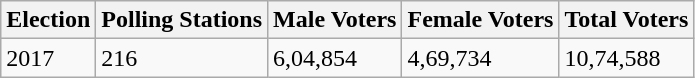<table class="wikitable">
<tr>
<th>Election</th>
<th>Polling Stations</th>
<th>Male Voters</th>
<th>Female Voters</th>
<th>Total Voters</th>
</tr>
<tr>
<td>2017</td>
<td>216</td>
<td>6,04,854</td>
<td>4,69,734</td>
<td>10,74,588</td>
</tr>
</table>
